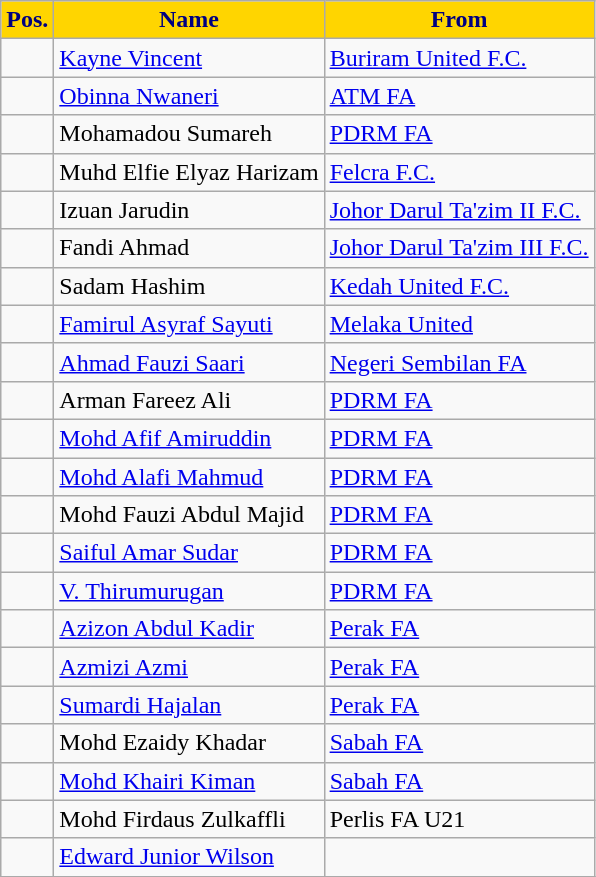<table class="wikitable sortable">
<tr>
<th style="background:#FFD500; color:#000080;">Pos.</th>
<th style="background:#FFD500; color:#000080;">Name</th>
<th style="background:#FFD500; color:#000080;">From</th>
</tr>
<tr>
<td></td>
<td> <a href='#'>Kayne Vincent</a></td>
<td> <a href='#'>Buriram United F.C.</a></td>
</tr>
<tr>
<td></td>
<td> <a href='#'>Obinna Nwaneri</a></td>
<td> <a href='#'>ATM FA</a></td>
</tr>
<tr>
<td></td>
<td> Mohamadou Sumareh</td>
<td> <a href='#'>PDRM FA</a></td>
</tr>
<tr>
<td></td>
<td> Muhd Elfie Elyaz Harizam</td>
<td> <a href='#'>Felcra F.C.</a></td>
</tr>
<tr>
<td></td>
<td> Izuan Jarudin</td>
<td> <a href='#'>Johor Darul Ta'zim II F.C.</a></td>
</tr>
<tr>
<td></td>
<td> Fandi Ahmad</td>
<td> <a href='#'>Johor Darul Ta'zim III F.C.</a></td>
</tr>
<tr>
<td></td>
<td> Sadam Hashim</td>
<td> <a href='#'>Kedah United F.C.</a></td>
</tr>
<tr>
<td></td>
<td> <a href='#'>Famirul Asyraf Sayuti</a></td>
<td> <a href='#'>Melaka United</a></td>
</tr>
<tr>
<td></td>
<td> <a href='#'>Ahmad Fauzi Saari</a></td>
<td> <a href='#'>Negeri Sembilan FA</a></td>
</tr>
<tr>
<td></td>
<td> Arman Fareez Ali</td>
<td> <a href='#'>PDRM FA</a></td>
</tr>
<tr>
<td></td>
<td> <a href='#'>Mohd Afif Amiruddin</a></td>
<td> <a href='#'>PDRM FA</a></td>
</tr>
<tr>
<td></td>
<td> <a href='#'>Mohd Alafi Mahmud</a></td>
<td> <a href='#'>PDRM FA</a></td>
</tr>
<tr>
<td></td>
<td> Mohd Fauzi Abdul Majid</td>
<td> <a href='#'>PDRM FA</a></td>
</tr>
<tr>
<td></td>
<td> <a href='#'>Saiful Amar Sudar</a></td>
<td> <a href='#'>PDRM FA</a></td>
</tr>
<tr>
<td></td>
<td> <a href='#'>V. Thirumurugan</a></td>
<td> <a href='#'>PDRM FA</a></td>
</tr>
<tr>
<td></td>
<td> <a href='#'>Azizon Abdul Kadir</a></td>
<td> <a href='#'>Perak FA</a></td>
</tr>
<tr>
<td></td>
<td> <a href='#'>Azmizi Azmi</a></td>
<td> <a href='#'>Perak FA</a></td>
</tr>
<tr>
<td></td>
<td> <a href='#'>Sumardi Hajalan</a></td>
<td> <a href='#'>Perak FA</a></td>
</tr>
<tr>
<td></td>
<td> Mohd Ezaidy Khadar</td>
<td> <a href='#'>Sabah FA</a></td>
</tr>
<tr>
<td></td>
<td> <a href='#'>Mohd Khairi Kiman</a></td>
<td> <a href='#'>Sabah FA</a></td>
</tr>
<tr>
<td></td>
<td> Mohd Firdaus Zulkaffli</td>
<td> Perlis FA U21</td>
</tr>
<tr>
<td></td>
<td> <a href='#'>Edward Junior Wilson</a></td>
<td></td>
</tr>
<tr>
</tr>
</table>
